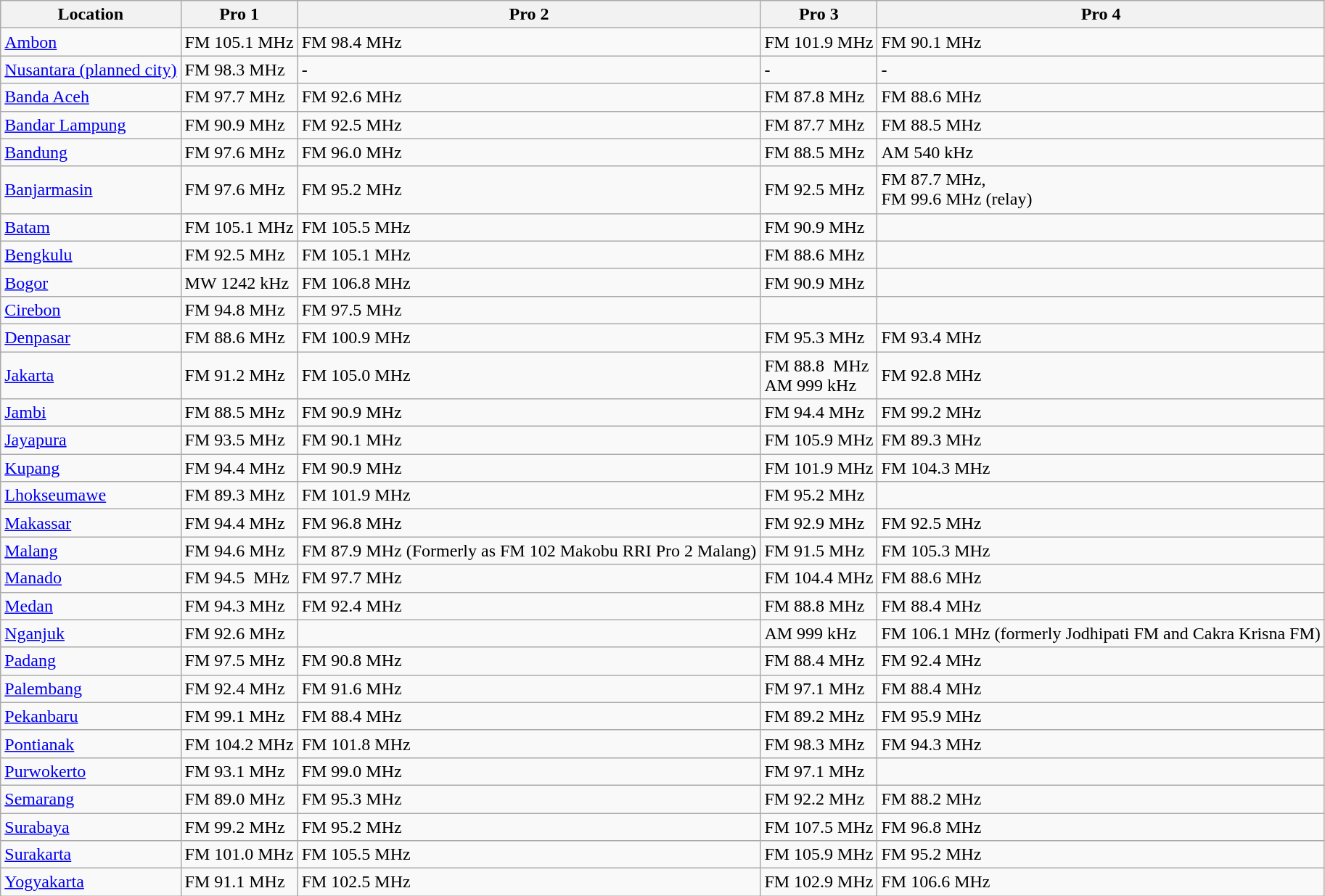<table class="wikitable">
<tr>
<th>Location</th>
<th>Pro 1</th>
<th>Pro 2</th>
<th>Pro 3</th>
<th>Pro 4</th>
</tr>
<tr>
<td><a href='#'>Ambon</a></td>
<td>FM 105.1 MHz</td>
<td>FM 98.4 MHz</td>
<td>FM 101.9 MHz</td>
<td>FM 90.1 MHz</td>
</tr>
<tr>
<td><a href='#'>Nusantara (planned city)</a></td>
<td>FM 98.3 MHz</td>
<td>-</td>
<td>-</td>
<td>-</td>
</tr>
<tr>
<td><a href='#'>Banda Aceh</a></td>
<td>FM 97.7 MHz</td>
<td>FM 92.6 MHz</td>
<td>FM 87.8 MHz</td>
<td>FM 88.6 MHz</td>
</tr>
<tr>
<td><a href='#'>Bandar Lampung</a></td>
<td>FM 90.9 MHz</td>
<td>FM 92.5 MHz</td>
<td>FM 87.7 MHz</td>
<td>FM 88.5 MHz</td>
</tr>
<tr>
<td><a href='#'>Bandung</a></td>
<td>FM 97.6 MHz</td>
<td>FM 96.0 MHz</td>
<td>FM 88.5 MHz</td>
<td>AM 540 kHz</td>
</tr>
<tr>
<td><a href='#'>Banjarmasin</a></td>
<td>FM 97.6 MHz</td>
<td>FM 95.2 MHz</td>
<td>FM 92.5 MHz</td>
<td>FM 87.7 MHz, <br> FM 99.6 MHz (relay)</td>
</tr>
<tr>
<td><a href='#'>Batam</a></td>
<td>FM 105.1 MHz</td>
<td>FM 105.5 MHz</td>
<td>FM 90.9 MHz</td>
<td></td>
</tr>
<tr>
<td><a href='#'>Bengkulu</a></td>
<td>FM 92.5 MHz</td>
<td>FM 105.1 MHz</td>
<td>FM 88.6 MHz</td>
<td></td>
</tr>
<tr>
<td><a href='#'>Bogor</a></td>
<td>MW 1242 kHz</td>
<td>FM 106.8 MHz</td>
<td>FM 90.9 MHz</td>
<td></td>
</tr>
<tr>
<td><a href='#'>Cirebon</a></td>
<td>FM 94.8 MHz</td>
<td>FM 97.5 MHz</td>
<td></td>
<td></td>
</tr>
<tr>
<td><a href='#'>Denpasar</a></td>
<td>FM 88.6 MHz</td>
<td>FM 100.9 MHz</td>
<td>FM 95.3 MHz</td>
<td>FM 93.4 MHz</td>
</tr>
<tr>
<td><a href='#'>Jakarta</a></td>
<td>FM 91.2 MHz</td>
<td>FM 105.0 MHz</td>
<td>FM 88.8  MHz<br>AM 999 kHz</td>
<td>FM 92.8 MHz</td>
</tr>
<tr>
<td><a href='#'>Jambi</a></td>
<td>FM 88.5 MHz</td>
<td>FM 90.9 MHz</td>
<td>FM 94.4 MHz</td>
<td>FM 99.2 MHz</td>
</tr>
<tr>
<td><a href='#'>Jayapura</a></td>
<td>FM 93.5 MHz</td>
<td>FM 90.1 MHz</td>
<td>FM 105.9 MHz</td>
<td>FM 89.3 MHz</td>
</tr>
<tr>
<td><a href='#'>Kupang</a></td>
<td>FM 94.4 MHz</td>
<td>FM 90.9 MHz</td>
<td>FM 101.9 MHz</td>
<td>FM 104.3 MHz</td>
</tr>
<tr>
<td><a href='#'>Lhokseumawe</a></td>
<td>FM 89.3 MHz</td>
<td>FM 101.9 MHz</td>
<td>FM 95.2 MHz</td>
<td></td>
</tr>
<tr>
<td><a href='#'>Makassar</a></td>
<td>FM 94.4 MHz</td>
<td>FM 96.8 MHz</td>
<td>FM 92.9 MHz</td>
<td>FM 92.5 MHz</td>
</tr>
<tr>
<td><a href='#'>Malang</a></td>
<td>FM 94.6 MHz</td>
<td>FM 87.9 MHz (Formerly as FM 102 Makobu RRI Pro 2 Malang)</td>
<td>FM 91.5 MHz</td>
<td>FM 105.3 MHz</td>
</tr>
<tr>
<td><a href='#'>Manado</a></td>
<td>FM 94.5  MHz</td>
<td>FM 97.7 MHz</td>
<td>FM 104.4 MHz</td>
<td>FM 88.6 MHz</td>
</tr>
<tr>
<td><a href='#'>Medan</a></td>
<td>FM 94.3 MHz</td>
<td>FM 92.4 MHz</td>
<td>FM 88.8 MHz</td>
<td>FM 88.4 MHz</td>
</tr>
<tr>
<td><a href='#'>Nganjuk</a></td>
<td>FM 92.6 MHz</td>
<td></td>
<td>AM 999 kHz</td>
<td>FM 106.1 MHz (formerly Jodhipati FM and Cakra Krisna FM)</td>
</tr>
<tr>
<td><a href='#'>Padang</a></td>
<td>FM 97.5 MHz</td>
<td>FM 90.8 MHz</td>
<td>FM 88.4 MHz</td>
<td>FM 92.4 MHz</td>
</tr>
<tr>
<td><a href='#'>Palembang</a></td>
<td>FM 92.4 MHz</td>
<td>FM 91.6 MHz</td>
<td>FM 97.1 MHz</td>
<td>FM 88.4 MHz</td>
</tr>
<tr>
<td><a href='#'>Pekanbaru</a></td>
<td>FM 99.1 MHz</td>
<td>FM 88.4 MHz</td>
<td>FM 89.2 MHz</td>
<td>FM 95.9 MHz</td>
</tr>
<tr>
<td><a href='#'>Pontianak</a></td>
<td>FM 104.2 MHz</td>
<td>FM 101.8 MHz</td>
<td>FM 98.3 MHz</td>
<td>FM 94.3 MHz</td>
</tr>
<tr>
<td><a href='#'>Purwokerto</a></td>
<td>FM 93.1 MHz</td>
<td>FM 99.0 MHz</td>
<td>FM 97.1 MHz</td>
<td></td>
</tr>
<tr>
<td><a href='#'>Semarang</a></td>
<td>FM 89.0 MHz</td>
<td>FM 95.3 MHz</td>
<td>FM 92.2 MHz</td>
<td>FM 88.2 MHz</td>
</tr>
<tr>
<td><a href='#'>Surabaya</a></td>
<td>FM 99.2 MHz</td>
<td>FM 95.2 MHz</td>
<td>FM 107.5 MHz</td>
<td>FM 96.8 MHz</td>
</tr>
<tr>
<td><a href='#'>Surakarta</a></td>
<td>FM 101.0 MHz</td>
<td>FM 105.5 MHz</td>
<td>FM 105.9 MHz</td>
<td>FM 95.2 MHz</td>
</tr>
<tr>
<td><a href='#'>Yogyakarta</a></td>
<td>FM 91.1 MHz</td>
<td>FM 102.5 MHz</td>
<td>FM 102.9 MHz</td>
<td>FM 106.6 MHz</td>
</tr>
</table>
